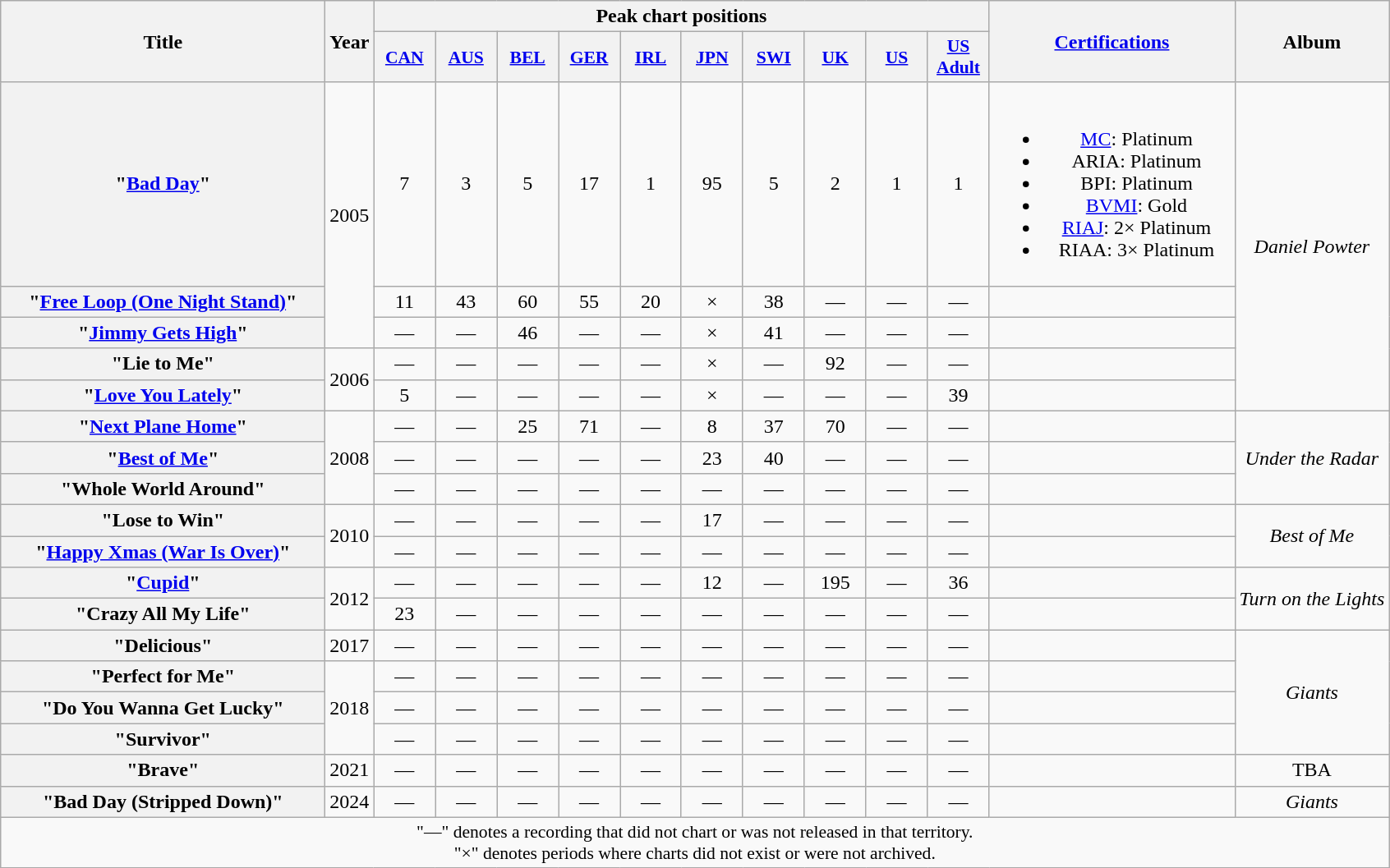<table class="wikitable plainrowheaders" style="text-align:center;" border="1">
<tr>
<th scope="col" rowspan="2" style="width:16em;">Title</th>
<th scope="col" rowspan="2">Year</th>
<th scope="col" colspan="10">Peak chart positions</th>
<th scope="col" rowspan="2" style="width:12em;"><a href='#'>Certifications</a></th>
<th scope="col" rowspan="2">Album</th>
</tr>
<tr>
<th scope="col" style="width:3em;font-size:90%;"><a href='#'>CAN</a><br></th>
<th scope="col" style="width:3em;font-size:90%;"><a href='#'>AUS</a><br></th>
<th scope="col" style="width:3em;font-size:90%;"><a href='#'>BEL</a><br></th>
<th scope="col" style="width:3em;font-size:90%;"><a href='#'>GER</a><br></th>
<th scope="col" style="width:3em;font-size:90%;"><a href='#'>IRL</a><br></th>
<th scope="col" style="width:3em;font-size:90%;"><a href='#'>JPN</a><br></th>
<th scope="col" style="width:3em;font-size:90%;"><a href='#'>SWI</a><br></th>
<th scope="col" style="width:3em;font-size:90%;"><a href='#'>UK</a><br></th>
<th scope="col" style="width:3em;font-size:90%;"><a href='#'>US</a><br></th>
<th scope="col" style="width:3em;font-size:90%;"><a href='#'>US<br>Adult</a><br></th>
</tr>
<tr>
<th scope="row">"<a href='#'>Bad Day</a>"</th>
<td rowspan="3">2005</td>
<td>7</td>
<td>3</td>
<td>5</td>
<td>17</td>
<td>1</td>
<td>95</td>
<td>5</td>
<td>2</td>
<td>1</td>
<td>1</td>
<td><br><ul><li><a href='#'>MC</a>: Platinum</li><li>ARIA: Platinum</li><li>BPI: Platinum</li><li><a href='#'>BVMI</a>: Gold</li><li><a href='#'>RIAJ</a>: 2× Platinum</li><li>RIAA: 3× Platinum</li></ul></td>
<td rowspan="5"><em>Daniel Powter</em></td>
</tr>
<tr>
<th scope="row">"<a href='#'>Free Loop (One Night Stand)</a>"</th>
<td>11</td>
<td>43</td>
<td>60</td>
<td>55</td>
<td>20</td>
<td>×</td>
<td>38</td>
<td>—</td>
<td>—</td>
<td>—</td>
<td></td>
</tr>
<tr>
<th scope="row">"<a href='#'>Jimmy Gets High</a>"</th>
<td>—</td>
<td>—</td>
<td>46</td>
<td>—</td>
<td>—</td>
<td>×</td>
<td>41</td>
<td>—</td>
<td>—</td>
<td>—</td>
<td></td>
</tr>
<tr>
<th scope="row">"Lie to Me"</th>
<td rowspan="2">2006</td>
<td>—</td>
<td>—</td>
<td>—</td>
<td>—</td>
<td>—</td>
<td>×</td>
<td>—</td>
<td>92</td>
<td>—</td>
<td>—</td>
<td></td>
</tr>
<tr>
<th scope="row">"<a href='#'>Love You Lately</a>"</th>
<td>5</td>
<td>—</td>
<td>—</td>
<td>—</td>
<td>—</td>
<td>×</td>
<td>—</td>
<td>—</td>
<td>—</td>
<td>39</td>
<td></td>
</tr>
<tr>
<th scope="row">"<a href='#'>Next Plane Home</a>"</th>
<td rowspan="3">2008</td>
<td>—</td>
<td>—</td>
<td>25</td>
<td>71</td>
<td>—</td>
<td>8</td>
<td>37</td>
<td>70</td>
<td>—</td>
<td>—</td>
<td></td>
<td rowspan="3"><em>Under the Radar</em></td>
</tr>
<tr>
<th scope="row">"<a href='#'>Best of Me</a>"</th>
<td>—</td>
<td>—</td>
<td>—</td>
<td>—</td>
<td>—</td>
<td>23</td>
<td>40</td>
<td>—</td>
<td>—</td>
<td>—</td>
<td></td>
</tr>
<tr>
<th scope="row">"Whole World Around"</th>
<td>—</td>
<td>—</td>
<td>—</td>
<td>—</td>
<td>—</td>
<td>—</td>
<td>—</td>
<td>—</td>
<td>—</td>
<td>—</td>
<td></td>
</tr>
<tr>
<th scope="row">"Lose to Win"</th>
<td rowspan="2">2010</td>
<td>—</td>
<td>—</td>
<td>—</td>
<td>—</td>
<td>—</td>
<td>17</td>
<td>—</td>
<td>—</td>
<td>—</td>
<td>—</td>
<td></td>
<td rowspan="2"><em>Best of Me</em></td>
</tr>
<tr>
<th scope="row">"<a href='#'>Happy Xmas (War Is Over)</a>"</th>
<td>—</td>
<td>—</td>
<td>—</td>
<td>—</td>
<td>—</td>
<td>—</td>
<td>—</td>
<td>—</td>
<td>—</td>
<td>—</td>
<td></td>
</tr>
<tr>
<th scope="row">"<a href='#'>Cupid</a>"</th>
<td rowspan="2">2012</td>
<td>—</td>
<td>—</td>
<td>—</td>
<td>—</td>
<td>—</td>
<td>12</td>
<td>—</td>
<td>195</td>
<td>—</td>
<td>36</td>
<td></td>
<td rowspan="2"><em>Turn on the Lights</em></td>
</tr>
<tr>
<th scope="row">"Crazy All My Life"</th>
<td>23</td>
<td>—</td>
<td>—</td>
<td>—</td>
<td>—</td>
<td>—</td>
<td>—</td>
<td>—</td>
<td>—</td>
<td>—</td>
<td></td>
</tr>
<tr>
<th scope="row">"Delicious"</th>
<td>2017</td>
<td>—</td>
<td>—</td>
<td>—</td>
<td>—</td>
<td>—</td>
<td>—</td>
<td>—</td>
<td>—</td>
<td>—</td>
<td>—</td>
<td></td>
<td rowspan="4"><em>Giants</em></td>
</tr>
<tr>
<th scope="row">"Perfect for Me"</th>
<td rowspan="3">2018</td>
<td>—</td>
<td>—</td>
<td>—</td>
<td>—</td>
<td>—</td>
<td>—</td>
<td>—</td>
<td>—</td>
<td>—</td>
<td>—</td>
<td></td>
</tr>
<tr>
<th scope="row">"Do You Wanna Get Lucky"</th>
<td>—</td>
<td>—</td>
<td>—</td>
<td>—</td>
<td>—</td>
<td>—</td>
<td>—</td>
<td>—</td>
<td>—</td>
<td>—</td>
<td></td>
</tr>
<tr>
<th scope="row">"Survivor"</th>
<td>—</td>
<td>—</td>
<td>—</td>
<td>—</td>
<td>—</td>
<td>—</td>
<td>—</td>
<td>—</td>
<td>—</td>
<td>—</td>
<td></td>
</tr>
<tr>
<th scope="row">"Brave"</th>
<td>2021</td>
<td>—</td>
<td>—</td>
<td>—</td>
<td>—</td>
<td>—</td>
<td>—</td>
<td>—</td>
<td>—</td>
<td>—</td>
<td>—</td>
<td></td>
<td>TBA</td>
</tr>
<tr>
<th scope="row">"Bad Day (Stripped Down)"</th>
<td>2024</td>
<td>—</td>
<td>—</td>
<td>—</td>
<td>—</td>
<td>—</td>
<td>—</td>
<td>—</td>
<td>—</td>
<td>—</td>
<td>—</td>
<td></td>
<td><em>Giants</em></td>
</tr>
<tr>
<td colspan="15" style="font-size:90%">"—" denotes a recording that did not chart or was not released in that territory.<br>"×" denotes periods where charts did not exist or were not archived.</td>
</tr>
</table>
